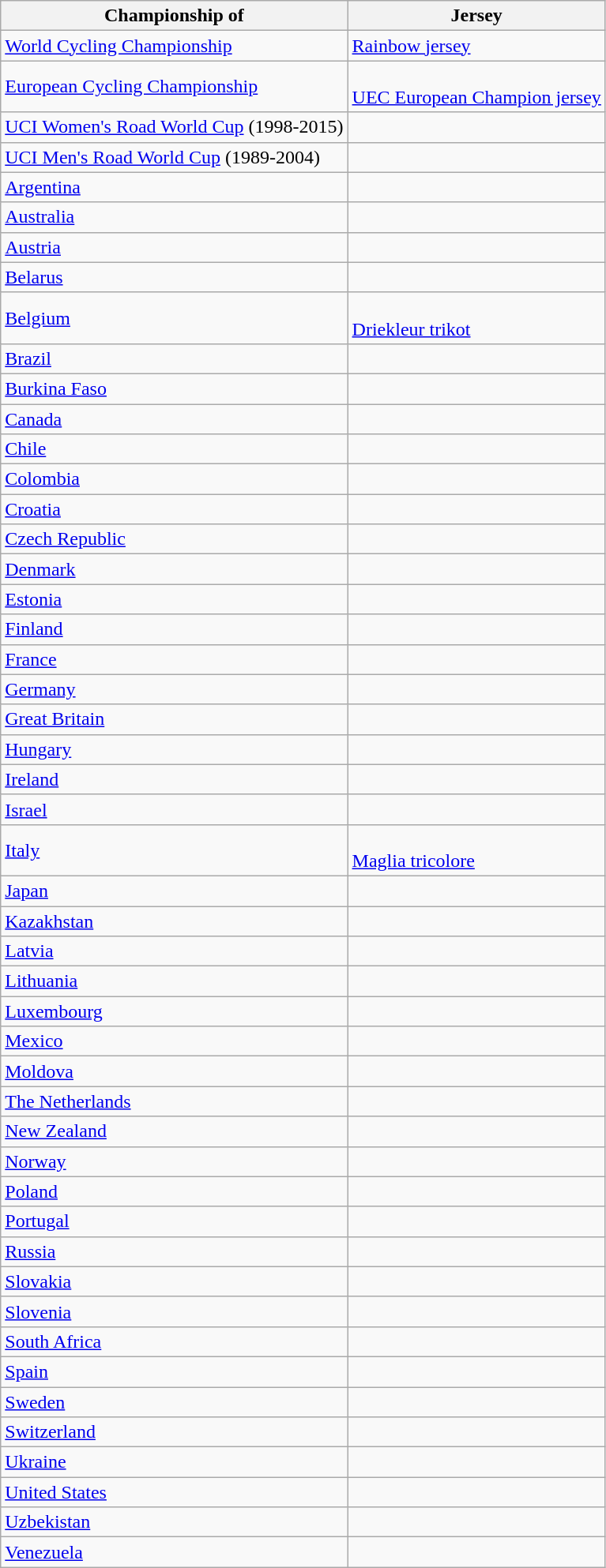<table class="wikitable">
<tr>
<th>Championship of</th>
<th>Jersey</th>
</tr>
<tr>
<td><a href='#'>World Cycling Championship</a></td>
<td><a href='#'>Rainbow jersey</a></td>
</tr>
<tr>
<td><a href='#'>European Cycling Championship</a></td>
<td><br><a href='#'>UEC European Champion jersey</a></td>
</tr>
<tr>
<td><a href='#'>UCI Women's Road World Cup</a> (1998-2015)</td>
<td></td>
</tr>
<tr>
<td><a href='#'>UCI Men's Road World Cup</a> (1989-2004)</td>
<td></td>
</tr>
<tr>
<td><a href='#'>Argentina</a></td>
<td></td>
</tr>
<tr>
<td><a href='#'>Australia</a></td>
<td></td>
</tr>
<tr>
<td><a href='#'>Austria</a></td>
<td></td>
</tr>
<tr>
<td><a href='#'>Belarus</a></td>
<td></td>
</tr>
<tr>
<td><a href='#'>Belgium</a></td>
<td><br><a href='#'>Driekleur trikot</a></td>
</tr>
<tr>
<td><a href='#'>Brazil</a></td>
<td></td>
</tr>
<tr>
<td><a href='#'>Burkina Faso</a></td>
<td></td>
</tr>
<tr>
<td><a href='#'>Canada</a></td>
<td></td>
</tr>
<tr>
<td><a href='#'>Chile</a></td>
<td></td>
</tr>
<tr>
<td><a href='#'>Colombia</a></td>
<td></td>
</tr>
<tr>
<td><a href='#'>Croatia</a></td>
<td></td>
</tr>
<tr>
<td><a href='#'>Czech Republic</a></td>
<td></td>
</tr>
<tr>
<td><a href='#'>Denmark</a></td>
<td></td>
</tr>
<tr>
<td><a href='#'>Estonia</a></td>
<td></td>
</tr>
<tr>
<td><a href='#'>Finland</a></td>
<td></td>
</tr>
<tr>
<td><a href='#'>France</a></td>
<td></td>
</tr>
<tr>
<td><a href='#'>Germany</a></td>
<td></td>
</tr>
<tr>
<td><a href='#'>Great Britain</a></td>
<td></td>
</tr>
<tr>
<td><a href='#'>Hungary</a></td>
<td></td>
</tr>
<tr>
<td><a href='#'>Ireland</a></td>
<td></td>
</tr>
<tr>
<td><a href='#'>Israel</a></td>
<td></td>
</tr>
<tr>
<td><a href='#'>Italy</a></td>
<td><br><a href='#'>Maglia tricolore</a></td>
</tr>
<tr>
<td><a href='#'>Japan</a></td>
<td></td>
</tr>
<tr>
<td><a href='#'>Kazakhstan</a></td>
<td></td>
</tr>
<tr>
<td><a href='#'>Latvia</a></td>
<td></td>
</tr>
<tr>
<td><a href='#'>Lithuania</a></td>
<td></td>
</tr>
<tr>
<td><a href='#'>Luxembourg</a></td>
<td></td>
</tr>
<tr>
<td><a href='#'>Mexico</a></td>
<td></td>
</tr>
<tr>
<td><a href='#'>Moldova</a></td>
<td></td>
</tr>
<tr>
<td><a href='#'>The Netherlands</a></td>
<td></td>
</tr>
<tr>
<td><a href='#'>New Zealand</a></td>
<td></td>
</tr>
<tr>
<td><a href='#'>Norway</a></td>
<td></td>
</tr>
<tr>
<td><a href='#'>Poland</a></td>
<td></td>
</tr>
<tr>
<td><a href='#'>Portugal</a></td>
<td></td>
</tr>
<tr>
<td><a href='#'>Russia</a></td>
<td></td>
</tr>
<tr>
<td><a href='#'>Slovakia</a></td>
<td></td>
</tr>
<tr>
<td><a href='#'>Slovenia</a></td>
<td></td>
</tr>
<tr>
<td><a href='#'>South Africa</a></td>
<td></td>
</tr>
<tr>
<td><a href='#'>Spain</a></td>
<td></td>
</tr>
<tr>
<td><a href='#'>Sweden</a></td>
<td></td>
</tr>
<tr>
<td><a href='#'>Switzerland</a></td>
<td></td>
</tr>
<tr>
<td><a href='#'>Ukraine</a></td>
<td></td>
</tr>
<tr>
<td><a href='#'>United States</a></td>
<td></td>
</tr>
<tr>
<td><a href='#'>Uzbekistan</a></td>
<td></td>
</tr>
<tr>
<td><a href='#'>Venezuela</a></td>
<td></td>
</tr>
</table>
